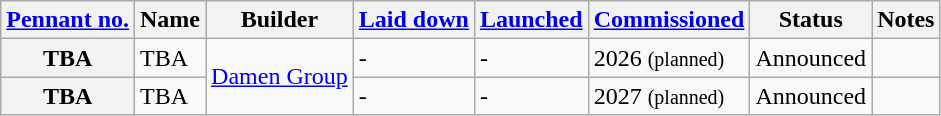<table class="sortable wikitable" border="1">
<tr>
<th scope="col"><a href='#'>Pennant no.</a></th>
<th scope="col">Name</th>
<th scope="col">Builder</th>
<th scope="col"><a href='#'>Laid down</a></th>
<th scope="col"><a href='#'>Launched</a></th>
<th scope="col"><a href='#'>Commissioned</a></th>
<th scope="col">Status</th>
<th scope="col">Notes</th>
</tr>
<tr>
<th scope="row">TBA</th>
<td>TBA</td>
<td rowspan=2 align=left><a href='#'>Damen Group</a></td>
<td>-</td>
<td>-</td>
<td>2026 <small>(planned)</small></td>
<td>Announced</td>
<td></td>
</tr>
<tr>
<th scope="row">TBA</th>
<td>TBA</td>
<td>-</td>
<td>-</td>
<td>2027 <small>(planned)</small></td>
<td>Announced</td>
<td></td>
</tr>
</table>
